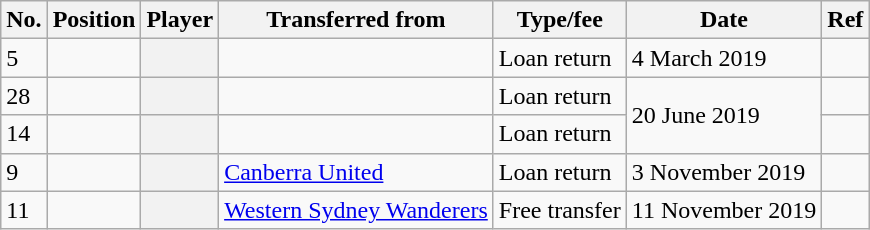<table class="wikitable plainrowheaders sortable" style="text-align:center; text-align:left">
<tr>
<th scope="col">No.</th>
<th scope="col">Position</th>
<th scope="col">Player</th>
<th scope="col">Transferred from</th>
<th scope="col">Type/fee</th>
<th scope="col">Date</th>
<th scope="col" class="unsortable">Ref</th>
</tr>
<tr>
<td>5</td>
<td></td>
<th scope="row"></th>
<td></td>
<td>Loan return</td>
<td>4 March 2019</td>
<td></td>
</tr>
<tr>
<td>28</td>
<td></td>
<th scope="row"></th>
<td></td>
<td>Loan return</td>
<td rowspan="2">20 June 2019</td>
<td></td>
</tr>
<tr>
<td>14</td>
<td></td>
<th scope="row"></th>
<td></td>
<td>Loan return</td>
<td></td>
</tr>
<tr>
<td>9</td>
<td></td>
<th scope="row"></th>
<td><a href='#'>Canberra United</a></td>
<td>Loan return</td>
<td>3 November 2019</td>
<td></td>
</tr>
<tr>
<td>11</td>
<td></td>
<th scope="row"></th>
<td><a href='#'>Western Sydney Wanderers</a></td>
<td>Free transfer</td>
<td>11 November 2019</td>
<td></td>
</tr>
</table>
